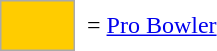<table border=0 cellspacing="0" cellpadding="8">
<tr>
<td style="background-color:#FFCC00; border:1px solid #aaaaaa; width:2em;"></td>
<td>= <a href='#'>Pro Bowler</a> </td>
<td></td>
</tr>
</table>
